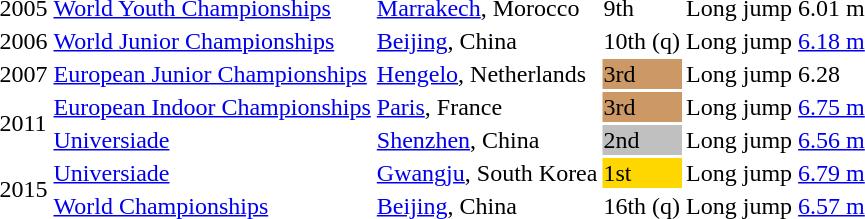<table>
<tr>
<td>2005</td>
<td><a href='#'>World Youth Championships</a></td>
<td><a href='#'>Marrakech</a>, Morocco</td>
<td>9th</td>
<td>Long jump</td>
<td>6.01 m</td>
</tr>
<tr>
<td>2006</td>
<td><a href='#'>World Junior Championships</a></td>
<td><a href='#'>Beijing</a>, China</td>
<td>10th (q)</td>
<td>Long jump</td>
<td><a href='#'>6.18 m</a></td>
</tr>
<tr>
<td>2007</td>
<td><a href='#'>European Junior Championships</a></td>
<td><a href='#'>Hengelo</a>, Netherlands</td>
<td bgcolor=cc9966>3rd</td>
<td>Long jump</td>
<td>6.28</td>
</tr>
<tr>
<td rowspan=2>2011</td>
<td><a href='#'>European Indoor Championships</a></td>
<td><a href='#'>Paris</a>, France</td>
<td bgcolor=cc9966>3rd</td>
<td>Long jump</td>
<td><a href='#'>6.75 m</a></td>
</tr>
<tr>
<td><a href='#'>Universiade</a></td>
<td><a href='#'>Shenzhen</a>, China</td>
<td bgcolor=silver>2nd</td>
<td>Long jump</td>
<td><a href='#'>6.56 m</a></td>
</tr>
<tr>
<td rowspan=2>2015</td>
<td><a href='#'>Universiade</a></td>
<td><a href='#'>Gwangju</a>, South Korea</td>
<td bgcolor=gold>1st</td>
<td>Long jump</td>
<td><a href='#'>6.79 m</a></td>
</tr>
<tr>
<td><a href='#'>World Championships</a></td>
<td><a href='#'>Beijing</a>, China</td>
<td>16th (q)</td>
<td>Long jump</td>
<td><a href='#'>6.57 m</a></td>
</tr>
</table>
